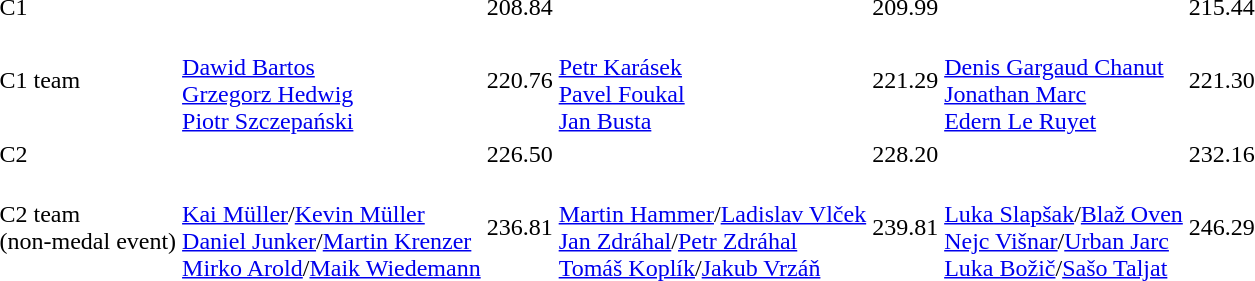<table>
<tr>
<td>C1</td>
<td></td>
<td>208.84</td>
<td></td>
<td>209.99</td>
<td></td>
<td>215.44</td>
</tr>
<tr>
<td>C1 team</td>
<td><br><a href='#'>Dawid Bartos</a><br><a href='#'>Grzegorz Hedwig</a><br><a href='#'>Piotr Szczepański</a></td>
<td>220.76</td>
<td><br><a href='#'>Petr Karásek</a><br><a href='#'>Pavel Foukal</a><br><a href='#'>Jan Busta</a></td>
<td>221.29</td>
<td><br><a href='#'>Denis Gargaud Chanut</a><br><a href='#'>Jonathan Marc</a><br><a href='#'>Edern Le Ruyet</a></td>
<td>221.30</td>
</tr>
<tr>
<td>C2</td>
<td></td>
<td>226.50</td>
<td></td>
<td>228.20</td>
<td></td>
<td>232.16</td>
</tr>
<tr>
<td>C2 team<br>(non-medal event)</td>
<td><br><a href='#'>Kai Müller</a>/<a href='#'>Kevin Müller</a><br><a href='#'>Daniel Junker</a>/<a href='#'>Martin Krenzer</a><br><a href='#'>Mirko Arold</a>/<a href='#'>Maik Wiedemann</a></td>
<td>236.81</td>
<td><br><a href='#'>Martin Hammer</a>/<a href='#'>Ladislav Vlček</a><br><a href='#'>Jan Zdráhal</a>/<a href='#'>Petr Zdráhal</a><br><a href='#'>Tomáš Koplík</a>/<a href='#'>Jakub Vrzáň</a></td>
<td>239.81</td>
<td><br><a href='#'>Luka Slapšak</a>/<a href='#'>Blaž Oven</a><br><a href='#'>Nejc Višnar</a>/<a href='#'>Urban Jarc</a><br><a href='#'>Luka Božič</a>/<a href='#'>Sašo Taljat</a></td>
<td>246.29</td>
</tr>
</table>
